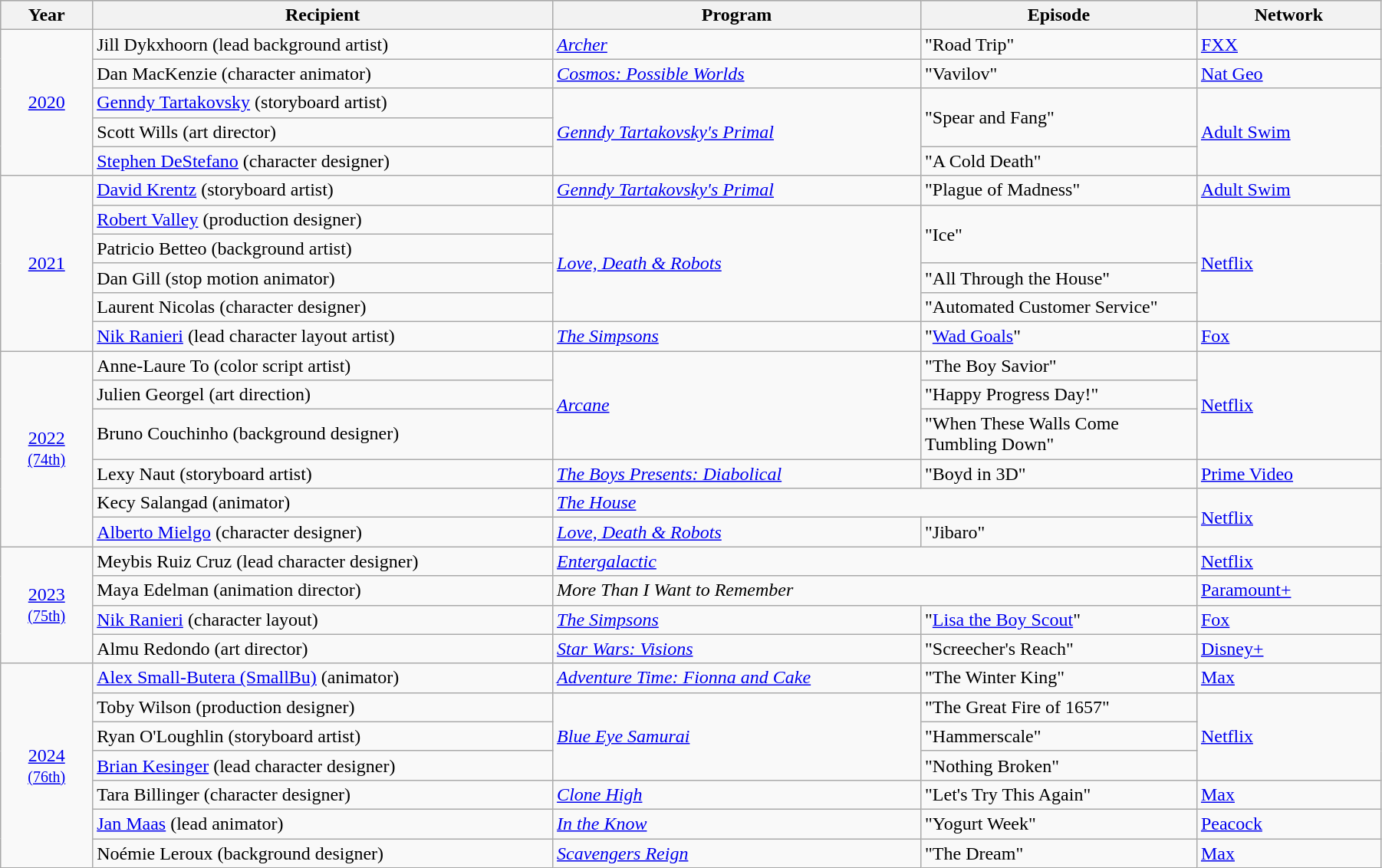<table class="wikitable" style="width:95%">
<tr style="background:#bebebe;">
<th style="width:5%;">Year</th>
<th style="width:25%;">Recipient</th>
<th style="width:20%;">Program</th>
<th style="width:15%;">Episode</th>
<th style="width:10%;">Network</th>
</tr>
<tr>
<td rowspan="5" style="text-align:center"><a href='#'>2020</a><br></td>
<td>Jill Dykxhoorn (lead background artist)</td>
<td><em><a href='#'>Archer</a></em></td>
<td>"Road Trip"</td>
<td><a href='#'>FXX</a></td>
</tr>
<tr>
<td>Dan MacKenzie (character animator)</td>
<td><em><a href='#'>Cosmos: Possible Worlds</a></em></td>
<td>"Vavilov"</td>
<td><a href='#'>Nat Geo</a></td>
</tr>
<tr>
<td><a href='#'>Genndy Tartakovsky</a> (storyboard artist)</td>
<td rowspan="3"><em><a href='#'>Genndy Tartakovsky's Primal</a></em></td>
<td rowspan="2">"Spear and Fang"</td>
<td rowspan="3"><a href='#'>Adult Swim</a></td>
</tr>
<tr>
<td>Scott Wills (art director)</td>
</tr>
<tr>
<td><a href='#'>Stephen DeStefano</a> (character designer)</td>
<td>"A Cold Death"</td>
</tr>
<tr>
<td rowspan="6" style="text-align:center"><a href='#'>2021</a><br></td>
<td><a href='#'>David Krentz</a> (storyboard artist)</td>
<td><em><a href='#'>Genndy Tartakovsky's Primal</a></em></td>
<td>"Plague of Madness"</td>
<td><a href='#'>Adult Swim</a></td>
</tr>
<tr>
<td><a href='#'>Robert Valley</a> (production designer)</td>
<td rowspan="4"><em><a href='#'>Love, Death & Robots</a></em></td>
<td rowspan="2">"Ice"</td>
<td rowspan="4"><a href='#'>Netflix</a></td>
</tr>
<tr>
<td>Patricio Betteo (background artist)</td>
</tr>
<tr>
<td>Dan Gill (stop motion animator)</td>
<td>"All Through the House"</td>
</tr>
<tr>
<td>Laurent Nicolas (character designer)</td>
<td>"Automated Customer Service"</td>
</tr>
<tr>
<td><a href='#'>Nik Ranieri</a> (lead character layout artist)</td>
<td><em><a href='#'>The Simpsons</a></em></td>
<td>"<a href='#'>Wad Goals</a>"</td>
<td><a href='#'>Fox</a></td>
</tr>
<tr>
<td rowspan=6 style="text-align:center"><a href='#'>2022</a><br><small><a href='#'>(74th)</a></small><br></td>
<td>Anne-Laure To (color script artist)</td>
<td rowspan="3"><em><a href='#'>Arcane</a></em></td>
<td>"The Boy Savior"</td>
<td rowspan="3"><a href='#'>Netflix</a></td>
</tr>
<tr>
<td>Julien Georgel (art direction)</td>
<td>"Happy Progress Day!"</td>
</tr>
<tr>
<td>Bruno Couchinho (background designer)</td>
<td>"When These Walls Come Tumbling Down"</td>
</tr>
<tr>
<td>Lexy Naut (storyboard artist)</td>
<td><em><a href='#'>The Boys Presents: Diabolical</a></em></td>
<td>"Boyd in 3D"</td>
<td><a href='#'>Prime Video</a></td>
</tr>
<tr>
<td>Kecy Salangad (animator)</td>
<td colspan="2"><em><a href='#'>The House</a></em></td>
<td rowspan="2"><a href='#'>Netflix</a></td>
</tr>
<tr>
<td><a href='#'>Alberto Mielgo</a> (character designer)</td>
<td><em><a href='#'>Love, Death & Robots</a></em></td>
<td>"Jibaro"</td>
</tr>
<tr>
<td rowspan=4 style="text-align:center"><a href='#'>2023</a><br><small><a href='#'>(75th)</a></small><br></td>
<td>Meybis Ruiz Cruz (lead character designer)</td>
<td colspan="2"><em><a href='#'>Entergalactic</a></em></td>
<td><a href='#'>Netflix</a></td>
</tr>
<tr>
<td>Maya Edelman (animation director)</td>
<td colspan="2"><em>More Than I Want to Remember</em></td>
<td><a href='#'>Paramount+</a></td>
</tr>
<tr>
<td><a href='#'>Nik Ranieri</a> (character layout)</td>
<td><em><a href='#'>The Simpsons</a></em></td>
<td>"<a href='#'>Lisa the Boy Scout</a>"</td>
<td><a href='#'>Fox</a></td>
</tr>
<tr>
<td>Almu Redondo (art director)</td>
<td><em><a href='#'>Star Wars: Visions</a></em></td>
<td>"Screecher's Reach"</td>
<td><a href='#'>Disney+</a></td>
</tr>
<tr>
<td rowspan=7 style="text-align:center"><a href='#'>2024</a><br><small><a href='#'>(76th)</a></small><br></td>
<td><a href='#'>Alex Small-Butera (SmallBu)</a> (animator)</td>
<td><em><a href='#'>Adventure Time: Fionna and Cake</a></em></td>
<td>"The Winter King"</td>
<td><a href='#'>Max</a></td>
</tr>
<tr>
<td>Toby Wilson (production designer)</td>
<td rowspan="3"><em><a href='#'>Blue Eye Samurai</a></em></td>
<td>"The Great Fire of 1657"</td>
<td rowspan="3"><a href='#'>Netflix</a></td>
</tr>
<tr>
<td>Ryan O'Loughlin (storyboard artist)</td>
<td>"Hammerscale"</td>
</tr>
<tr>
<td><a href='#'>Brian Kesinger</a> (lead character designer)</td>
<td>"Nothing Broken"</td>
</tr>
<tr>
<td>Tara Billinger (character designer)</td>
<td><em><a href='#'>Clone High</a></em></td>
<td>"Let's Try This Again"</td>
<td><a href='#'>Max</a></td>
</tr>
<tr>
<td><a href='#'>Jan Maas</a> (lead animator)</td>
<td><em><a href='#'>In the Know</a></em></td>
<td>"Yogurt Week"</td>
<td><a href='#'>Peacock</a></td>
</tr>
<tr>
<td>Noémie Leroux (background designer)</td>
<td><em><a href='#'>Scavengers Reign</a></em></td>
<td>"The Dream"</td>
<td><a href='#'>Max</a></td>
</tr>
</table>
